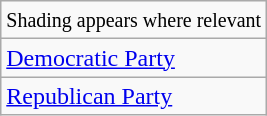<table class="wikitable">
<tr>
<td><small>Shading appears where relevant</small></td>
</tr>
<tr>
<td><a href='#'>Democratic Party</a></td>
</tr>
<tr>
<td><a href='#'>Republican Party</a></td>
</tr>
</table>
